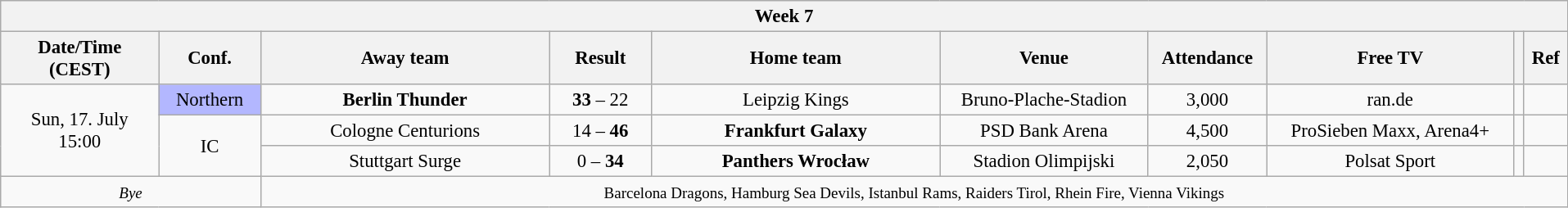<table class="mw-collapsible wikitable" style="font-size:95%; text-align:center; width:84em">
<tr>
<th colspan="10">Week 7</th>
</tr>
<tr>
<th style="width:8em;">Date/Time (CEST)</th>
<th style="width:5em;">Conf.</th>
<th style="width:15em;">Away team</th>
<th style="width:5em;">Result</th>
<th style="width:15em;">Home team</th>
<th>Venue</th>
<th>Attendance</th>
<th>Free TV</th>
<th></th>
<th>Ref</th>
</tr>
<tr>
<td rowspan="3">Sun, 17. July<br>15:00</td>
<td style="background:#B3B7FF">Northern</td>
<td><strong>Berlin Thunder</strong></td>
<td><strong>33</strong> – 22</td>
<td>Leipzig Kings</td>
<td>Bruno-Plache-Stadion</td>
<td>3,000</td>
<td>ran.de</td>
<td></td>
<td></td>
</tr>
<tr>
<td rowspan="2">IC</td>
<td>Cologne Centurions</td>
<td>14 – <strong>46</strong></td>
<td><strong>Frankfurt Galaxy</strong></td>
<td>PSD Bank Arena</td>
<td>4,500</td>
<td>ProSieben Maxx, Arena4+</td>
<td></td>
<td></td>
</tr>
<tr>
<td>Stuttgart Surge</td>
<td>0 – <strong>34</strong></td>
<td><strong>Panthers Wrocław</strong></td>
<td>Stadion Olimpijski</td>
<td>2,050</td>
<td>Polsat Sport</td>
<td></td>
<td></td>
</tr>
<tr>
<td colspan="2"><em><small>Bye</small></em></td>
<td colspan="8"><small>Barcelona Dragons, Hamburg Sea Devils, Istanbul Rams, Raiders Tirol, Rhein Fire, Vienna Vikings</small></td>
</tr>
</table>
